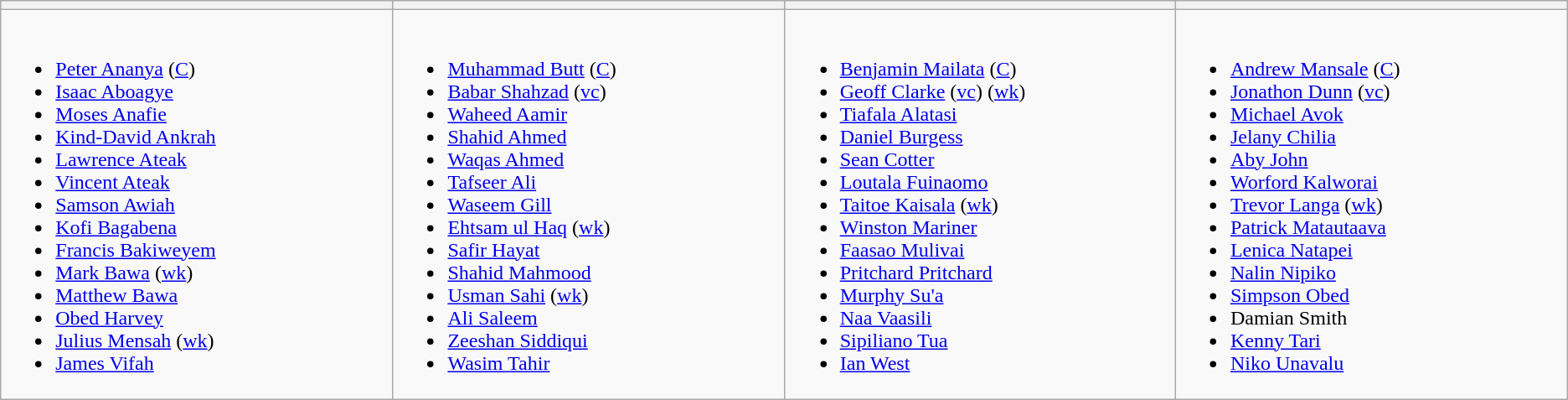<table class="wikitable">
<tr>
<th width=330></th>
<th width=330></th>
<th width=330></th>
<th width=330></th>
</tr>
<tr>
<td valign=top><br><ul><li><a href='#'>Peter Ananya</a> (<a href='#'>C</a>)</li><li><a href='#'>Isaac Aboagye</a></li><li><a href='#'>Moses Anafie</a></li><li><a href='#'>Kind-David Ankrah</a></li><li><a href='#'>Lawrence Ateak</a></li><li><a href='#'>Vincent Ateak</a></li><li><a href='#'>Samson Awiah</a></li><li><a href='#'>Kofi Bagabena</a></li><li><a href='#'>Francis Bakiweyem</a></li><li><a href='#'>Mark Bawa</a> (<a href='#'>wk</a>)</li><li><a href='#'>Matthew Bawa</a></li><li><a href='#'>Obed Harvey</a></li><li><a href='#'>Julius Mensah</a> (<a href='#'>wk</a>)</li><li><a href='#'>James Vifah</a></li></ul></td>
<td valign=top><br><ul><li><a href='#'>Muhammad Butt</a> (<a href='#'>C</a>)</li><li><a href='#'>Babar Shahzad</a> (<a href='#'>vc</a>)</li><li><a href='#'>Waheed Aamir</a></li><li><a href='#'>Shahid Ahmed</a></li><li><a href='#'>Waqas Ahmed</a></li><li><a href='#'>Tafseer Ali</a></li><li><a href='#'>Waseem Gill</a></li><li><a href='#'>Ehtsam ul Haq</a> (<a href='#'>wk</a>)</li><li><a href='#'>Safir Hayat</a></li><li><a href='#'>Shahid Mahmood</a></li><li><a href='#'>Usman Sahi</a> (<a href='#'>wk</a>)</li><li><a href='#'>Ali Saleem</a></li><li><a href='#'>Zeeshan Siddiqui</a></li><li><a href='#'>Wasim Tahir</a></li></ul></td>
<td valign=top><br><ul><li><a href='#'>Benjamin Mailata</a> (<a href='#'>C</a>)</li><li><a href='#'>Geoff Clarke</a> (<a href='#'>vc</a>) (<a href='#'>wk</a>)</li><li><a href='#'>Tiafala Alatasi</a></li><li><a href='#'>Daniel Burgess</a></li><li><a href='#'>Sean Cotter</a></li><li><a href='#'>Loutala Fuinaomo</a></li><li><a href='#'>Taitoe Kaisala</a> (<a href='#'>wk</a>)</li><li><a href='#'>Winston Mariner</a></li><li><a href='#'>Faasao Mulivai</a></li><li><a href='#'>Pritchard Pritchard</a></li><li><a href='#'>Murphy Su'a</a></li><li><a href='#'>Naa Vaasili</a></li><li><a href='#'>Sipiliano Tua</a></li><li><a href='#'>Ian West</a></li></ul></td>
<td valign=top><br><ul><li><a href='#'>Andrew Mansale</a> (<a href='#'>C</a>)</li><li><a href='#'>Jonathon Dunn</a> (<a href='#'>vc</a>)</li><li><a href='#'>Michael Avok</a></li><li><a href='#'>Jelany Chilia</a></li><li><a href='#'>Aby John</a></li><li><a href='#'>Worford Kalworai</a></li><li><a href='#'>Trevor Langa</a> (<a href='#'>wk</a>)</li><li><a href='#'>Patrick Matautaava</a></li><li><a href='#'>Lenica Natapei</a></li><li><a href='#'>Nalin Nipiko</a></li><li><a href='#'>Simpson Obed</a></li><li>Damian Smith</li><li><a href='#'>Kenny Tari</a></li><li><a href='#'>Niko Unavalu</a></li></ul></td>
</tr>
</table>
